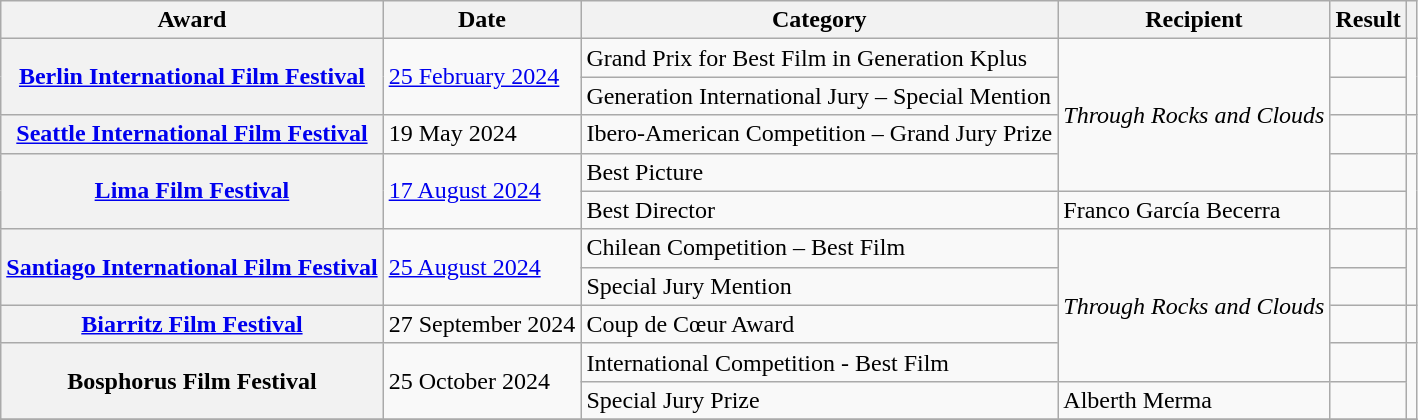<table class="wikitable sortable plainrowheaders">
<tr>
<th>Award</th>
<th>Date</th>
<th>Category</th>
<th>Recipient</th>
<th>Result</th>
<th></th>
</tr>
<tr>
<th rowspan="2" scope="row"><a href='#'>Berlin International Film Festival</a></th>
<td rowspan="2"><a href='#'>25 February 2024</a></td>
<td>Grand Prix for Best Film in Generation Kplus</td>
<td rowspan="4"><em>Through Rocks and Clouds</em></td>
<td></td>
<td rowspan="2" align="center"></td>
</tr>
<tr>
<td>Generation International Jury – Special Mention</td>
<td></td>
</tr>
<tr>
<th scope="row"><a href='#'>Seattle International Film Festival</a></th>
<td>19 May 2024</td>
<td>Ibero-American Competition – Grand Jury Prize</td>
<td></td>
<td></td>
</tr>
<tr>
<th rowspan="2" scope="row"><a href='#'>Lima Film Festival</a></th>
<td rowspan="2"><a href='#'>17 August 2024</a></td>
<td>Best Picture</td>
<td></td>
<td rowspan="2" align="center"></td>
</tr>
<tr>
<td>Best Director</td>
<td>Franco García Becerra</td>
<td></td>
</tr>
<tr>
<th rowspan="2" scope="row"><a href='#'>Santiago International Film Festival</a></th>
<td rowspan="2"><a href='#'>25 August 2024</a></td>
<td>Chilean Competition – Best Film</td>
<td rowspan="4"><em>Through Rocks and Clouds</em></td>
<td></td>
<td rowspan="2"></td>
</tr>
<tr>
<td>Special Jury Mention</td>
<td></td>
</tr>
<tr>
<th scope="row"><a href='#'>Biarritz Film Festival</a></th>
<td>27 September 2024</td>
<td>Coup de Cœur Award</td>
<td></td>
<td></td>
</tr>
<tr>
<th rowspan="2" scope="row">Bosphorus Film Festival</th>
<td rowspan="2">25 October 2024</td>
<td>International Competition - Best Film</td>
<td></td>
<td rowspan="2"></td>
</tr>
<tr>
<td>Special Jury Prize</td>
<td>Alberth Merma</td>
<td></td>
</tr>
<tr>
</tr>
</table>
